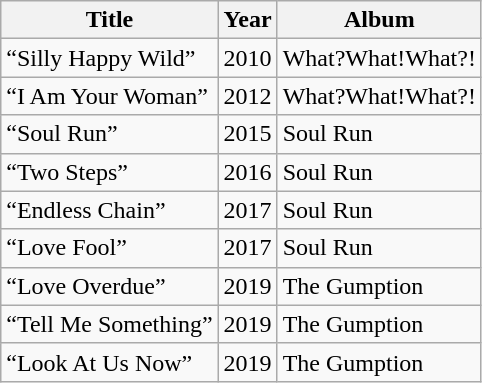<table class="wikitable">
<tr>
<th>Title</th>
<th>Year</th>
<th>Album</th>
</tr>
<tr>
<td>“Silly Happy Wild”</td>
<td>2010</td>
<td>What?What!What?!</td>
</tr>
<tr>
<td>“I Am Your Woman”</td>
<td>2012</td>
<td>What?What!What?!</td>
</tr>
<tr>
<td>“Soul Run”</td>
<td>2015</td>
<td>Soul Run</td>
</tr>
<tr>
<td>“Two Steps”</td>
<td>2016</td>
<td>Soul Run</td>
</tr>
<tr>
<td>“Endless Chain”</td>
<td>2017</td>
<td>Soul Run</td>
</tr>
<tr>
<td>“Love Fool”</td>
<td>2017</td>
<td>Soul Run</td>
</tr>
<tr>
<td>“Love Overdue”</td>
<td>2019</td>
<td>The Gumption</td>
</tr>
<tr>
<td>“Tell Me Something”</td>
<td>2019</td>
<td>The Gumption</td>
</tr>
<tr>
<td>“Look At Us Now”</td>
<td>2019</td>
<td>The Gumption</td>
</tr>
</table>
